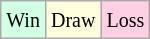<table class="wikitable">
<tr>
<td style="background-color: #d0ffe3;"><small>Win</small></td>
<td style="background-color: #ffffdd;"><small>Draw</small></td>
<td style="background-color: #ffd0e3;"><small>Loss</small></td>
</tr>
</table>
